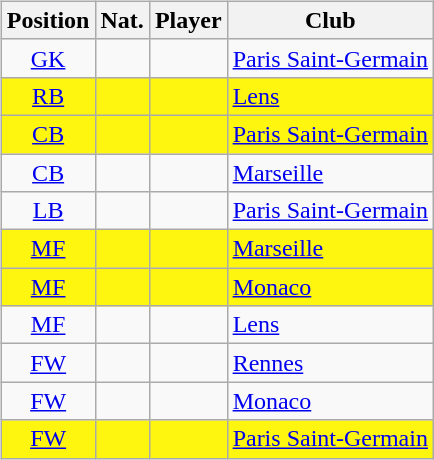<table style="width:100%;">
<tr>
<td width="50%"><br><table class="sortable wikitable" style="text-align: center">
<tr>
<th>Position</th>
<th>Nat.</th>
<th>Player</th>
<th>Club</th>
</tr>
<tr>
<td><a href='#'>GK</a></td>
<td></td>
<td align=left></td>
<td align=left><a href='#'>Paris Saint-Germain</a></td>
</tr>
<tr bgcolor=#FFF60F>
<td><a href='#'>RB</a></td>
<td></td>
<td align=left></td>
<td align=left><a href='#'>Lens</a></td>
</tr>
<tr bgcolor=#FFF60F>
<td><a href='#'>CB</a></td>
<td></td>
<td align=left></td>
<td align=left><a href='#'>Paris Saint-Germain</a></td>
</tr>
<tr>
<td><a href='#'>CB</a></td>
<td></td>
<td align=left></td>
<td align=left><a href='#'>Marseille</a></td>
</tr>
<tr>
<td><a href='#'>LB</a></td>
<td></td>
<td align=left></td>
<td align=left><a href='#'>Paris Saint-Germain</a></td>
</tr>
<tr bgcolor=#FFF60F>
<td><a href='#'>MF</a></td>
<td></td>
<td align=left></td>
<td align=left><a href='#'>Marseille</a></td>
</tr>
<tr bgcolor=#FFF60F>
<td><a href='#'>MF</a></td>
<td></td>
<td align=left></td>
<td align=left><a href='#'>Monaco</a></td>
</tr>
<tr>
<td><a href='#'>MF</a></td>
<td></td>
<td align=left></td>
<td align=left><a href='#'>Lens</a></td>
</tr>
<tr>
<td><a href='#'>FW</a></td>
<td></td>
<td align=left></td>
<td align=left><a href='#'>Rennes</a></td>
</tr>
<tr>
<td><a href='#'>FW</a></td>
<td></td>
<td align=left></td>
<td align=left><a href='#'>Monaco</a></td>
</tr>
<tr bgcolor=#FFF60F>
<td><a href='#'>FW</a></td>
<td></td>
<td align=left></td>
<td align=left><a href='#'>Paris Saint-Germain</a></td>
</tr>
</table>
</td>
<td width="50%"><br><div>












</div></td>
</tr>
</table>
